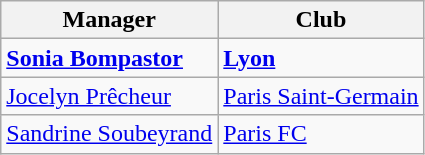<table class="wikitable">
<tr>
<th>Manager</th>
<th>Club</th>
</tr>
<tr>
<td> <strong><a href='#'>Sonia Bompastor</a></strong></td>
<td><strong><a href='#'>Lyon</a></strong></td>
</tr>
<tr>
<td> <a href='#'>Jocelyn Prêcheur</a></td>
<td><a href='#'>Paris Saint-Germain</a></td>
</tr>
<tr>
<td> <a href='#'>Sandrine Soubeyrand</a></td>
<td><a href='#'>Paris FC</a></td>
</tr>
</table>
